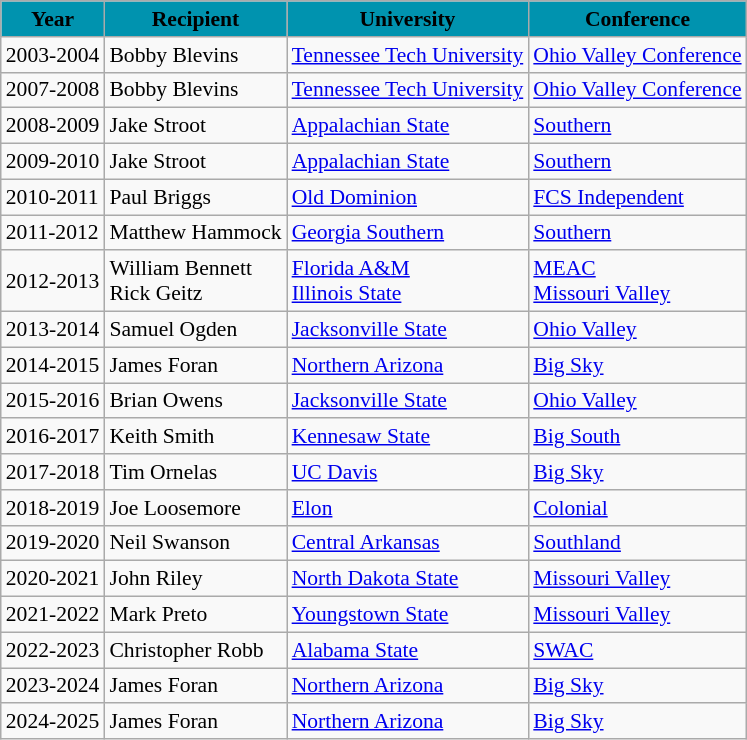<table class="wikitable sortable" style="font-size:90%;">
<tr>
<th style="background:#0093AF;"><span>Year </span></th>
<th style="background:#0093AF;"><span>Recipient</span></th>
<th style="background:#0093AF;"><span>University</span></th>
<th style="background:#0093AF;"><span>Conference</span></th>
</tr>
<tr>
<td>2003-2004</td>
<td>Bobby Blevins</td>
<td><a href='#'>Tennessee Tech University</a></td>
<td><a href='#'>Ohio Valley Conference</a></td>
</tr>
<tr>
<td>2007-2008</td>
<td>Bobby Blevins</td>
<td><a href='#'>Tennessee Tech University</a></td>
<td><a href='#'>Ohio Valley Conference</a></td>
</tr>
<tr>
<td>2008-2009</td>
<td>Jake Stroot</td>
<td><a href='#'>Appalachian State</a></td>
<td><a href='#'>Southern</a></td>
</tr>
<tr>
<td>2009-2010</td>
<td>Jake Stroot</td>
<td><a href='#'>Appalachian State</a></td>
<td><a href='#'>Southern</a></td>
</tr>
<tr>
<td>2010-2011</td>
<td>Paul Briggs</td>
<td><a href='#'>Old Dominion</a></td>
<td><a href='#'>FCS Independent</a></td>
</tr>
<tr>
<td>2011-2012</td>
<td>Matthew Hammock</td>
<td><a href='#'>Georgia Southern</a></td>
<td><a href='#'>Southern</a></td>
</tr>
<tr>
<td>2012-2013</td>
<td>William Bennett<br>Rick Geitz</td>
<td><a href='#'>Florida A&M</a><br><a href='#'>Illinois State</a></td>
<td><a href='#'>MEAC</a><br><a href='#'>Missouri Valley</a></td>
</tr>
<tr>
<td>2013-2014</td>
<td>Samuel Ogden</td>
<td><a href='#'>Jacksonville State</a></td>
<td><a href='#'>Ohio Valley</a></td>
</tr>
<tr>
<td>2014-2015</td>
<td>James Foran</td>
<td><a href='#'>Northern Arizona</a></td>
<td><a href='#'>Big Sky</a></td>
</tr>
<tr>
<td>2015-2016</td>
<td>Brian Owens</td>
<td><a href='#'>Jacksonville State</a></td>
<td><a href='#'>Ohio Valley</a></td>
</tr>
<tr>
<td>2016-2017</td>
<td>Keith Smith</td>
<td><a href='#'>Kennesaw State</a></td>
<td><a href='#'>Big South</a></td>
</tr>
<tr>
<td>2017-2018</td>
<td>Tim Ornelas</td>
<td><a href='#'>UC Davis</a></td>
<td><a href='#'>Big Sky</a></td>
</tr>
<tr>
<td>2018-2019</td>
<td>Joe Loosemore</td>
<td><a href='#'>Elon</a></td>
<td><a href='#'>Colonial</a></td>
</tr>
<tr>
<td>2019-2020</td>
<td>Neil Swanson</td>
<td><a href='#'>Central Arkansas</a></td>
<td><a href='#'>Southland</a></td>
</tr>
<tr>
<td>2020-2021</td>
<td>John Riley</td>
<td><a href='#'>North Dakota State</a></td>
<td><a href='#'>Missouri Valley</a></td>
</tr>
<tr>
<td>2021-2022</td>
<td>Mark Preto</td>
<td><a href='#'>Youngstown State</a></td>
<td><a href='#'>Missouri Valley</a></td>
</tr>
<tr>
<td>2022-2023</td>
<td>Christopher Robb</td>
<td><a href='#'>Alabama State</a></td>
<td><a href='#'>SWAC</a></td>
</tr>
<tr>
<td>2023-2024</td>
<td>James Foran</td>
<td><a href='#'>Northern Arizona</a></td>
<td><a href='#'>Big Sky</a></td>
</tr>
<tr>
<td>2024-2025</td>
<td>James Foran</td>
<td><a href='#'>Northern Arizona</a></td>
<td><a href='#'>Big Sky</a></td>
</tr>
</table>
